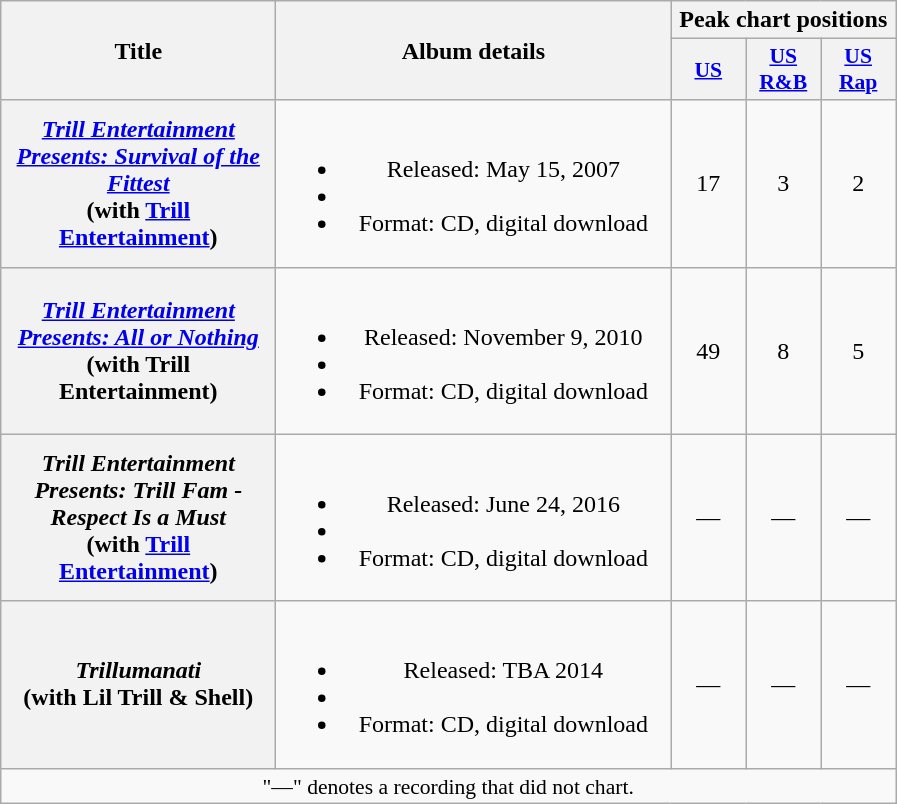<table class="wikitable plainrowheaders" style="text-align:center;">
<tr>
<th scope="col" rowspan="2" style="width:11em;">Title</th>
<th scope="col" rowspan="2" style="width:16em;">Album details</th>
<th scope="col" colspan="3">Peak chart positions</th>
</tr>
<tr>
<th style="width:3em;font-size:90%;"><a href='#'>US</a></th>
<th style="width:3em;font-size:90%;"><a href='#'>US<br>R&B</a></th>
<th style="width:3em;font-size:90%;"><a href='#'>US<br>Rap</a></th>
</tr>
<tr>
<th scope="row"><em><a href='#'>Trill Entertainment Presents: Survival of the Fittest</a></em><br><span>(with <a href='#'>Trill Entertainment</a>)</span></th>
<td><br><ul><li>Released: May 15, 2007</li><li></li><li>Format: CD, digital download</li></ul></td>
<td>17</td>
<td>3</td>
<td>2</td>
</tr>
<tr>
<th scope="row"><em><a href='#'>Trill Entertainment Presents: All or Nothing</a></em><br><span>(with Trill Entertainment)</span></th>
<td><br><ul><li>Released: November 9, 2010</li><li></li><li>Format: CD, digital download</li></ul></td>
<td>49</td>
<td>8</td>
<td>5</td>
</tr>
<tr>
<th scope="row"><em>Trill Entertainment Presents: Trill Fam - Respect Is a Must</em><br><span>(with <a href='#'>Trill Entertainment</a>)</span></th>
<td><br><ul><li>Released: June 24, 2016</li><li></li><li>Format: CD, digital download</li></ul></td>
<td>—</td>
<td>—</td>
<td>—</td>
</tr>
<tr>
<th scope="row"><em>Trillumanati</em><br><span>(with Lil Trill & Shell)</span></th>
<td><br><ul><li>Released: TBA 2014</li><li></li><li>Format: CD, digital download</li></ul></td>
<td>—</td>
<td>—</td>
<td>—</td>
</tr>
<tr>
<td colspan="14" style="font-size:90%">"—" denotes a recording that did not chart.</td>
</tr>
</table>
